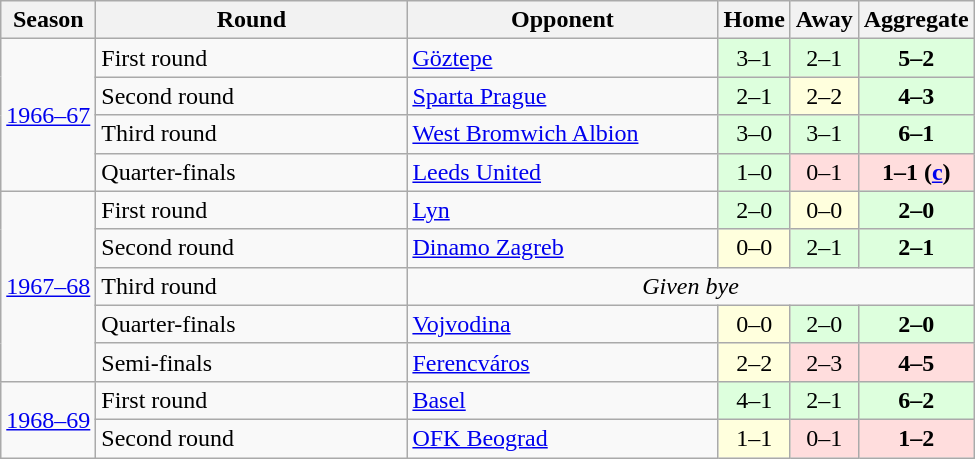<table class="wikitable">
<tr>
<th>Season</th>
<th width=200>Round</th>
<th width=200>Opponent</th>
<th>Home</th>
<th>Away</th>
<th>Aggregate</th>
</tr>
<tr>
<td rowspan="4"><a href='#'>1966–67</a></td>
<td>First round</td>
<td> <a href='#'>Göztepe</a></td>
<td style="text-align:center; background:#dfd;">3–1</td>
<td style="text-align:center; background:#dfd;">2–1</td>
<td style="text-align:center; background:#dfd"><strong>5–2 </strong></td>
</tr>
<tr>
<td>Second round</td>
<td> <a href='#'>Sparta Prague</a></td>
<td style="text-align:center; background:#dfd;">2–1</td>
<td style="text-align:center; background:#ffd;">2–2</td>
<td style="text-align:center; background:#dfd"><strong>4–3</strong></td>
</tr>
<tr>
<td>Third round</td>
<td> <a href='#'>West Bromwich Albion</a></td>
<td style="text-align:center; background:#dfd;">3–0</td>
<td style="text-align:center; background:#dfd;">3–1</td>
<td style="text-align:center; background:#dfd"><strong>6–1</strong></td>
</tr>
<tr>
<td>Quarter-finals</td>
<td> <a href='#'>Leeds United</a></td>
<td style="text-align:center; background:#dfd;">1–0</td>
<td style="text-align:center; background:#fdd;">0–1 </td>
<td style="text-align:center; background:#fdd"><strong>1–1 (<a href='#'>c</a>)</strong></td>
</tr>
<tr>
<td rowspan="5"><a href='#'>1967–68</a></td>
<td>First round</td>
<td> <a href='#'>Lyn</a></td>
<td style="text-align:center; background:#dfd;">2–0</td>
<td style="text-align:center; background:#ffd;">0–0</td>
<td style="text-align:center; background:#dfd"><strong>2–0</strong></td>
</tr>
<tr>
<td>Second round</td>
<td> <a href='#'>Dinamo Zagreb</a></td>
<td style="text-align:center; background:#ffd;">0–0</td>
<td style="text-align:center; background:#dfd;">2–1</td>
<td style="text-align:center; background:#dfd"><strong>2–1</strong></td>
</tr>
<tr>
<td>Third round</td>
<td colspan="4" align=center><em>Given bye</em></td>
</tr>
<tr>
<td>Quarter-finals</td>
<td> <a href='#'>Vojvodina</a></td>
<td style="text-align:center; background:#ffd;">0–0</td>
<td style="text-align:center; background:#dfd;">2–0</td>
<td style="text-align:center; background:#dfd"><strong>2–0</strong></td>
</tr>
<tr>
<td>Semi-finals</td>
<td> <a href='#'>Ferencváros</a></td>
<td style="text-align:center; background:#ffd;">2–2</td>
<td style="text-align:center; background:#fdd;">2–3</td>
<td style="text-align:center; background:#fdd"><strong>4–5</strong></td>
</tr>
<tr>
<td rowspan="2"><a href='#'>1968–69</a></td>
<td>First round</td>
<td> <a href='#'>Basel</a></td>
<td style="text-align:center; background:#dfd;">4–1</td>
<td style="text-align:center; background:#dfd;">2–1</td>
<td style="text-align:center; background:#dfd"><strong>6–2</strong></td>
</tr>
<tr>
<td>Second round</td>
<td> <a href='#'>OFK Beograd</a></td>
<td style="text-align:center; background:#ffd;">1–1</td>
<td style="text-align:center; background:#fdd;">0–1</td>
<td style="text-align:center; background:#fdd"><strong>1–2</strong></td>
</tr>
</table>
